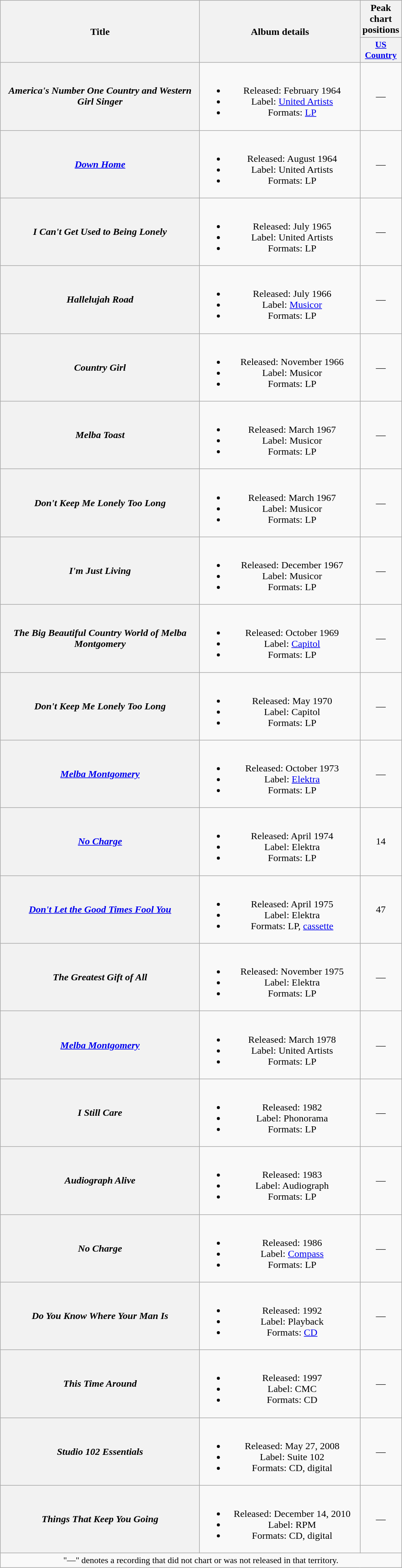<table class="wikitable plainrowheaders" style="text-align:center;" border="1">
<tr>
<th scope="col" rowspan="2" style="width:20em;">Title</th>
<th scope="col" rowspan="2" style="width:16em;">Album details</th>
<th scope="col" colspan="1">Peak<br>chart<br>positions</th>
</tr>
<tr>
<th scope="col" style="width:3em;font-size:90%;"><a href='#'>US<br>Country</a><br></th>
</tr>
<tr>
<th scope="row"><em>America's Number One Country and Western Girl Singer</em></th>
<td><br><ul><li>Released: February 1964</li><li>Label: <a href='#'>United Artists</a></li><li>Formats: <a href='#'>LP</a></li></ul></td>
<td>—</td>
</tr>
<tr>
<th scope="row"><em><a href='#'>Down Home</a></em></th>
<td><br><ul><li>Released: August 1964</li><li>Label: United Artists</li><li>Formats: LP</li></ul></td>
<td>—</td>
</tr>
<tr>
<th scope="row"><em>I Can't Get Used to Being Lonely</em></th>
<td><br><ul><li>Released: July 1965</li><li>Label: United Artists</li><li>Formats: LP</li></ul></td>
<td>—</td>
</tr>
<tr>
<th scope="row"><em>Hallelujah Road</em></th>
<td><br><ul><li>Released: July 1966</li><li>Label: <a href='#'>Musicor</a></li><li>Formats: LP</li></ul></td>
<td>—</td>
</tr>
<tr>
<th scope="row"><em>Country Girl</em></th>
<td><br><ul><li>Released: November 1966</li><li>Label: Musicor</li><li>Formats: LP</li></ul></td>
<td>—</td>
</tr>
<tr>
<th scope="row"><em>Melba Toast</em></th>
<td><br><ul><li>Released: March 1967</li><li>Label: Musicor</li><li>Formats: LP</li></ul></td>
<td>—</td>
</tr>
<tr>
<th scope="row"><em>Don't Keep Me Lonely Too Long</em></th>
<td><br><ul><li>Released: March 1967</li><li>Label: Musicor</li><li>Formats: LP</li></ul></td>
<td>—</td>
</tr>
<tr>
<th scope="row"><em>I'm Just Living</em></th>
<td><br><ul><li>Released: December 1967</li><li>Label: Musicor</li><li>Formats: LP</li></ul></td>
<td>—</td>
</tr>
<tr>
<th scope="row"><em>The Big Beautiful Country World of Melba Montgomery</em></th>
<td><br><ul><li>Released: October 1969</li><li>Label: <a href='#'>Capitol</a></li><li>Formats: LP</li></ul></td>
<td>—</td>
</tr>
<tr>
<th scope="row"><em>Don't Keep Me Lonely Too Long</em></th>
<td><br><ul><li>Released: May 1970</li><li>Label: Capitol</li><li>Formats: LP</li></ul></td>
<td>—</td>
</tr>
<tr>
<th scope="row"><em><a href='#'>Melba Montgomery</a></em></th>
<td><br><ul><li>Released: October 1973</li><li>Label: <a href='#'>Elektra</a></li><li>Formats: LP</li></ul></td>
<td>—</td>
</tr>
<tr>
<th scope="row"><em><a href='#'>No Charge</a></em></th>
<td><br><ul><li>Released: April 1974</li><li>Label: Elektra</li><li>Formats: LP</li></ul></td>
<td>14</td>
</tr>
<tr>
<th scope="row"><em><a href='#'>Don't Let the Good Times Fool You</a></em></th>
<td><br><ul><li>Released: April 1975</li><li>Label: Elektra</li><li>Formats: LP, <a href='#'>cassette</a></li></ul></td>
<td>47</td>
</tr>
<tr>
<th scope="row"><em>The Greatest Gift of All</em></th>
<td><br><ul><li>Released: November 1975</li><li>Label: Elektra</li><li>Formats: LP</li></ul></td>
<td>—</td>
</tr>
<tr>
<th scope="row"><em><a href='#'>Melba Montgomery</a></em></th>
<td><br><ul><li>Released: March 1978</li><li>Label: United Artists</li><li>Formats: LP</li></ul></td>
<td>—</td>
</tr>
<tr>
<th scope="row"><em>I Still Care</em></th>
<td><br><ul><li>Released: 1982</li><li>Label: Phonorama</li><li>Formats: LP</li></ul></td>
<td>—</td>
</tr>
<tr>
<th scope="row"><em>Audiograph Alive</em></th>
<td><br><ul><li>Released: 1983</li><li>Label: Audiograph</li><li>Formats: LP</li></ul></td>
<td>—</td>
</tr>
<tr>
<th scope="row"><em>No Charge</em></th>
<td><br><ul><li>Released: 1986</li><li>Label: <a href='#'>Compass</a></li><li>Formats: LP</li></ul></td>
<td>—</td>
</tr>
<tr>
<th scope="row"><em>Do You Know Where Your Man Is</em></th>
<td><br><ul><li>Released: 1992</li><li>Label: Playback</li><li>Formats: <a href='#'>CD</a></li></ul></td>
<td>—</td>
</tr>
<tr>
<th scope="row"><em>This Time Around</em></th>
<td><br><ul><li>Released: 1997</li><li>Label: CMC</li><li>Formats: CD</li></ul></td>
<td>—</td>
</tr>
<tr>
<th scope="row"><em>Studio 102 Essentials</em></th>
<td><br><ul><li>Released: May 27, 2008</li><li>Label: Suite 102</li><li>Formats: CD, digital</li></ul></td>
<td>—</td>
</tr>
<tr>
<th scope="row"><em>Things That Keep You Going</em></th>
<td><br><ul><li>Released: December 14, 2010</li><li>Label: RPM</li><li>Formats: CD, digital</li></ul></td>
<td>—</td>
</tr>
<tr>
<td colspan="3" style="font-size:90%">"—" denotes a recording that did not chart or was not released in that territory.</td>
</tr>
</table>
